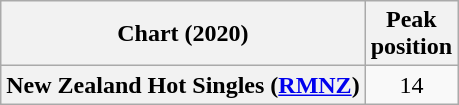<table class="wikitable plainrowheaders" style="text-align:center">
<tr>
<th scope="col">Chart (2020)</th>
<th scope="col">Peak<br>position</th>
</tr>
<tr>
<th scope="row">New Zealand Hot Singles (<a href='#'>RMNZ</a>)</th>
<td>14</td>
</tr>
</table>
